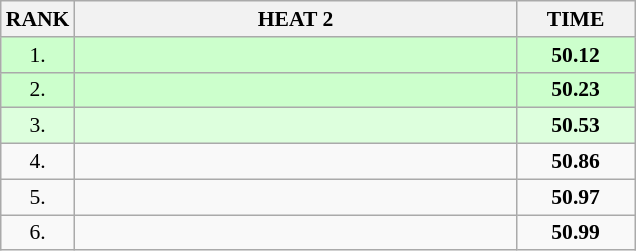<table class="wikitable" style="border-collapse: collapse; font-size: 90%;">
<tr>
<th>RANK</th>
<th style="width: 20em">HEAT 2</th>
<th style="width: 5em">TIME</th>
</tr>
<tr style="background:#ccffcc;">
<td align="center">1.</td>
<td></td>
<td align="center"><strong>50.12 </strong></td>
</tr>
<tr style="background:#ccffcc;">
<td align="center">2.</td>
<td></td>
<td align="center"><strong>50.23 </strong></td>
</tr>
<tr style="background:#ddffdd;">
<td align="center">3.</td>
<td></td>
<td align="center"><strong>50.53</strong></td>
</tr>
<tr>
<td align="center">4.</td>
<td></td>
<td align="center"><strong>50.86 </strong></td>
</tr>
<tr>
<td align="center">5.</td>
<td></td>
<td align="center"><strong>50.97 </strong></td>
</tr>
<tr>
<td align="center">6.</td>
<td></td>
<td align="center"><strong>50.99</strong></td>
</tr>
</table>
